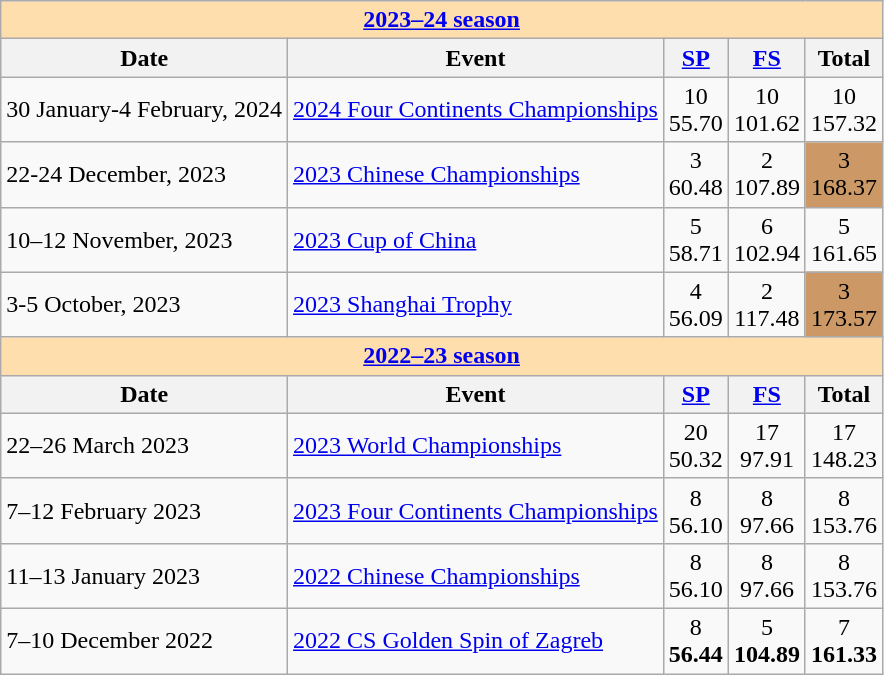<table class="wikitable">
<tr>
<td style="background-color: #ffdead; " colspan=5 align=center><a href='#'><strong>2023–24 season</strong></a></td>
</tr>
<tr>
<th>Date</th>
<th>Event</th>
<th><a href='#'>SP</a></th>
<th><a href='#'>FS</a></th>
<th>Total</th>
</tr>
<tr>
<td>30 January-4 February, 2024</td>
<td><a href='#'>2024 Four Continents Championships</a></td>
<td align=center>10 <br> 55.70</td>
<td align=center>10 <br> 101.62</td>
<td align=center>10 <br> 157.32</td>
</tr>
<tr>
<td>22-24 December, 2023</td>
<td><a href='#'>2023 Chinese Championships</a></td>
<td align=center>3 <br> 60.48</td>
<td align=center>2 <br> 107.89</td>
<td align=center bgcolor=cc9966>3 <br> 168.37</td>
</tr>
<tr>
<td>10–12 November, 2023</td>
<td><a href='#'>2023 Cup of China</a></td>
<td align=center>5 <br> 58.71</td>
<td align=center>6 <br> 102.94</td>
<td align=center>5 <br> 161.65</td>
</tr>
<tr>
<td>3-5 October, 2023</td>
<td><a href='#'>2023 Shanghai Trophy</a></td>
<td align=center>4 <br> 56.09</td>
<td align=center>2 <br> 117.48</td>
<td align=center bgcolor=cc9966>3 <br> 173.57</td>
</tr>
<tr>
<th style="background-color: #ffdead;" colspan=6><a href='#'>2022–23 season</a></th>
</tr>
<tr>
<th>Date</th>
<th>Event</th>
<th><a href='#'>SP</a></th>
<th><a href='#'>FS</a></th>
<th>Total</th>
</tr>
<tr>
<td>22–26 March 2023</td>
<td><a href='#'>2023 World Championships</a></td>
<td align=center>20 <br> 50.32</td>
<td align=center>17 <br> 97.91</td>
<td align=center>17 <br> 148.23</td>
</tr>
<tr>
<td>7–12 February 2023</td>
<td><a href='#'>2023 Four Continents Championships</a></td>
<td align=center>8 <br> 56.10</td>
<td align=center>8 <br> 97.66</td>
<td align=center>8 <br> 153.76</td>
</tr>
<tr>
<td>11–13 January 2023</td>
<td><a href='#'>2022 Chinese Championships</a></td>
<td align=center>8 <br> 56.10</td>
<td align=center>8 <br> 97.66</td>
<td align=center>8 <br> 153.76</td>
</tr>
<tr>
<td>7–10 December 2022</td>
<td><a href='#'>2022 CS Golden Spin of Zagreb</a></td>
<td align=center>8 <br> <strong>56.44</strong></td>
<td align=center>5 <br> <strong>104.89</strong></td>
<td align=center>7 <br> <strong>161.33</strong></td>
</tr>
</table>
